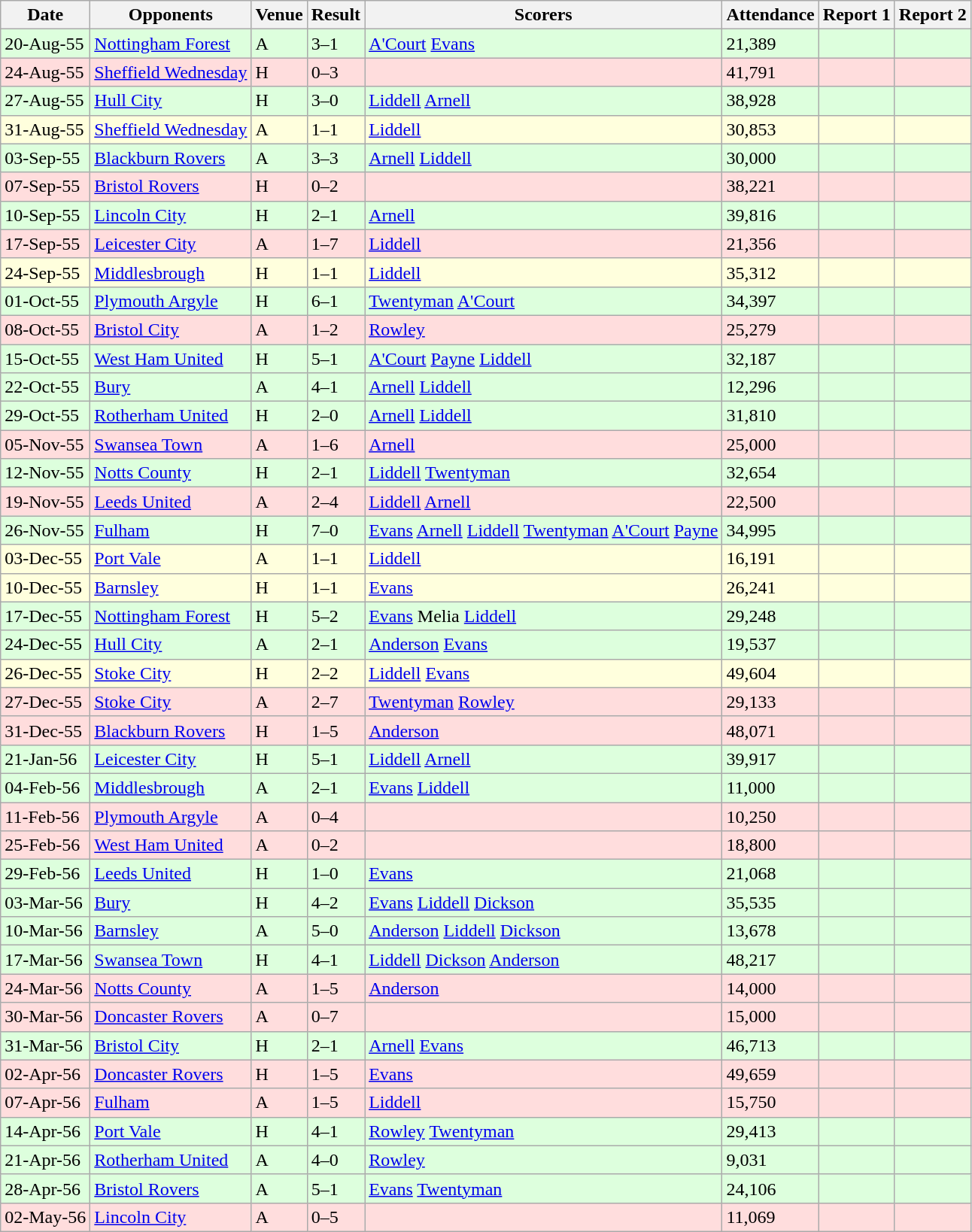<table class=wikitable>
<tr>
<th>Date</th>
<th>Opponents</th>
<th>Venue</th>
<th>Result</th>
<th>Scorers</th>
<th>Attendance</th>
<th>Report 1</th>
<th>Report 2</th>
</tr>
<tr bgcolor="#ddffdd">
<td>20-Aug-55</td>
<td><a href='#'>Nottingham Forest</a></td>
<td>A</td>
<td>3–1</td>
<td><a href='#'>A'Court</a>  <a href='#'>Evans</a> </td>
<td>21,389</td>
<td></td>
<td></td>
</tr>
<tr bgcolor="#ffdddd">
<td>24-Aug-55</td>
<td><a href='#'>Sheffield Wednesday</a></td>
<td>H</td>
<td>0–3</td>
<td></td>
<td>41,791</td>
<td></td>
<td></td>
</tr>
<tr bgcolor="#ddffdd">
<td>27-Aug-55</td>
<td><a href='#'>Hull City</a></td>
<td>H</td>
<td>3–0</td>
<td><a href='#'>Liddell</a>  <a href='#'>Arnell</a> </td>
<td>38,928</td>
<td></td>
<td></td>
</tr>
<tr bgcolor="#ffffdd">
<td>31-Aug-55</td>
<td><a href='#'>Sheffield Wednesday</a></td>
<td>A</td>
<td>1–1</td>
<td><a href='#'>Liddell</a> </td>
<td>30,853</td>
<td></td>
<td></td>
</tr>
<tr bgcolor="#ddffdd">
<td>03-Sep-55</td>
<td><a href='#'>Blackburn Rovers</a></td>
<td>A</td>
<td>3–3</td>
<td><a href='#'>Arnell</a>  <a href='#'>Liddell</a> </td>
<td>30,000</td>
<td></td>
<td></td>
</tr>
<tr bgcolor="#ffdddd">
<td>07-Sep-55</td>
<td><a href='#'>Bristol Rovers</a></td>
<td>H</td>
<td>0–2</td>
<td></td>
<td>38,221</td>
<td></td>
<td></td>
</tr>
<tr bgcolor="#ddffdd">
<td>10-Sep-55</td>
<td><a href='#'>Lincoln City</a></td>
<td>H</td>
<td>2–1</td>
<td><a href='#'>Arnell</a> </td>
<td>39,816</td>
<td></td>
<td></td>
</tr>
<tr bgcolor="#ffdddd">
<td>17-Sep-55</td>
<td><a href='#'>Leicester City</a></td>
<td>A</td>
<td>1–7</td>
<td><a href='#'>Liddell</a> </td>
<td>21,356</td>
<td></td>
<td></td>
</tr>
<tr bgcolor="#ffffdd">
<td>24-Sep-55</td>
<td><a href='#'>Middlesbrough</a></td>
<td>H</td>
<td>1–1</td>
<td><a href='#'>Liddell</a> </td>
<td>35,312</td>
<td></td>
<td></td>
</tr>
<tr bgcolor="#ddffdd">
<td>01-Oct-55</td>
<td><a href='#'>Plymouth Argyle</a></td>
<td>H</td>
<td>6–1</td>
<td><a href='#'>Twentyman</a>  <a href='#'>A'Court</a></td>
<td>34,397</td>
<td></td>
<td></td>
</tr>
<tr bgcolor="#ffdddd">
<td>08-Oct-55</td>
<td><a href='#'>Bristol City</a></td>
<td>A</td>
<td>1–2</td>
<td><a href='#'>Rowley</a> </td>
<td>25,279</td>
<td></td>
<td></td>
</tr>
<tr bgcolor="#ddffdd">
<td>15-Oct-55</td>
<td><a href='#'>West Ham United</a></td>
<td>H</td>
<td>5–1</td>
<td><a href='#'>A'Court</a>  <a href='#'>Payne</a>  <a href='#'>Liddell</a> </td>
<td>32,187</td>
<td></td>
<td></td>
</tr>
<tr bgcolor="#ddffdd">
<td>22-Oct-55</td>
<td><a href='#'>Bury</a></td>
<td>A</td>
<td>4–1</td>
<td><a href='#'>Arnell</a>  <a href='#'>Liddell</a> </td>
<td>12,296</td>
<td></td>
<td></td>
</tr>
<tr bgcolor="#ddffdd">
<td>29-Oct-55</td>
<td><a href='#'>Rotherham United</a></td>
<td>H</td>
<td>2–0</td>
<td><a href='#'>Arnell</a>  <a href='#'>Liddell</a></td>
<td>31,810</td>
<td></td>
<td></td>
</tr>
<tr bgcolor="#ffdddd">
<td>05-Nov-55</td>
<td><a href='#'>Swansea Town</a></td>
<td>A</td>
<td>1–6</td>
<td><a href='#'>Arnell</a> </td>
<td>25,000</td>
<td></td>
<td></td>
</tr>
<tr bgcolor="#ddffdd">
<td>12-Nov-55</td>
<td><a href='#'>Notts County</a></td>
<td>H</td>
<td>2–1</td>
<td><a href='#'>Liddell</a>  <a href='#'>Twentyman</a> </td>
<td>32,654</td>
<td></td>
<td></td>
</tr>
<tr bgcolor="#ffdddd">
<td>19-Nov-55</td>
<td><a href='#'>Leeds United</a></td>
<td>A</td>
<td>2–4</td>
<td><a href='#'>Liddell</a>  <a href='#'>Arnell</a> </td>
<td>22,500</td>
<td></td>
<td></td>
</tr>
<tr bgcolor="#ddffdd">
<td>26-Nov-55</td>
<td><a href='#'>Fulham</a></td>
<td>H</td>
<td>7–0</td>
<td><a href='#'>Evans</a>  <a href='#'>Arnell</a>  <a href='#'>Liddell</a>  <a href='#'>Twentyman</a>  <a href='#'>A'Court</a>  <a href='#'>Payne</a> </td>
<td>34,995</td>
<td></td>
<td></td>
</tr>
<tr bgcolor="#ffffdd">
<td>03-Dec-55</td>
<td><a href='#'>Port Vale</a></td>
<td>A</td>
<td>1–1</td>
<td><a href='#'>Liddell</a> </td>
<td>16,191</td>
<td></td>
<td></td>
</tr>
<tr bgcolor="#ffffdd">
<td>10-Dec-55</td>
<td><a href='#'>Barnsley</a></td>
<td>H</td>
<td>1–1</td>
<td><a href='#'>Evans</a> </td>
<td>26,241</td>
<td></td>
<td></td>
</tr>
<tr bgcolor="#ddffdd">
<td>17-Dec-55</td>
<td><a href='#'>Nottingham Forest</a></td>
<td>H</td>
<td>5–2</td>
<td><a href='#'>Evans</a>  Melia  <a href='#'>Liddell</a> </td>
<td>29,248</td>
<td></td>
<td></td>
</tr>
<tr bgcolor="#ddffdd">
<td>24-Dec-55</td>
<td><a href='#'>Hull City</a></td>
<td>A</td>
<td>2–1</td>
<td><a href='#'>Anderson</a>  <a href='#'>Evans</a> </td>
<td>19,537</td>
<td></td>
<td></td>
</tr>
<tr bgcolor="#ffffdd">
<td>26-Dec-55</td>
<td><a href='#'>Stoke City</a></td>
<td>H</td>
<td>2–2</td>
<td><a href='#'>Liddell</a>  <a href='#'>Evans</a> </td>
<td>49,604</td>
<td></td>
<td></td>
</tr>
<tr bgcolor="#ffdddd">
<td>27-Dec-55</td>
<td><a href='#'>Stoke City</a></td>
<td>A</td>
<td>2–7</td>
<td><a href='#'>Twentyman</a>  <a href='#'>Rowley</a> </td>
<td>29,133</td>
<td></td>
<td></td>
</tr>
<tr bgcolor="#ffdddd">
<td>31-Dec-55</td>
<td><a href='#'>Blackburn Rovers</a></td>
<td>H</td>
<td>1–5</td>
<td><a href='#'>Anderson</a> </td>
<td>48,071</td>
<td></td>
<td></td>
</tr>
<tr bgcolor="#ddffdd">
<td>21-Jan-56</td>
<td><a href='#'>Leicester City</a></td>
<td>H</td>
<td>5–1</td>
<td><a href='#'>Liddell</a>  <a href='#'>Arnell</a> </td>
<td>39,917</td>
<td></td>
<td></td>
</tr>
<tr bgcolor="#ddffdd">
<td>04-Feb-56</td>
<td><a href='#'>Middlesbrough</a></td>
<td>A</td>
<td>2–1</td>
<td><a href='#'>Evans</a>  <a href='#'>Liddell</a> </td>
<td>11,000</td>
<td></td>
<td></td>
</tr>
<tr bgcolor="#ffdddd">
<td>11-Feb-56</td>
<td><a href='#'>Plymouth Argyle</a></td>
<td>A</td>
<td>0–4</td>
<td></td>
<td>10,250</td>
<td></td>
<td></td>
</tr>
<tr bgcolor="#ffdddd">
<td>25-Feb-56</td>
<td><a href='#'>West Ham United</a></td>
<td>A</td>
<td>0–2</td>
<td></td>
<td>18,800</td>
<td></td>
<td></td>
</tr>
<tr bgcolor="#ddffdd">
<td>29-Feb-56</td>
<td><a href='#'>Leeds United</a></td>
<td>H</td>
<td>1–0</td>
<td><a href='#'>Evans</a> </td>
<td>21,068</td>
<td></td>
<td></td>
</tr>
<tr bgcolor="#ddffdd">
<td>03-Mar-56</td>
<td><a href='#'>Bury</a></td>
<td>H</td>
<td>4–2</td>
<td><a href='#'>Evans</a>  <a href='#'>Liddell</a>  <a href='#'>Dickson</a> </td>
<td>35,535</td>
<td></td>
<td></td>
</tr>
<tr bgcolor="#ddffdd">
<td>10-Mar-56</td>
<td><a href='#'>Barnsley</a></td>
<td>A</td>
<td>5–0</td>
<td><a href='#'>Anderson</a>  <a href='#'>Liddell</a>  <a href='#'>Dickson</a> </td>
<td>13,678</td>
<td></td>
<td></td>
</tr>
<tr bgcolor="#ddffdd">
<td>17-Mar-56</td>
<td><a href='#'>Swansea Town</a></td>
<td>H</td>
<td>4–1</td>
<td><a href='#'>Liddell</a>  <a href='#'>Dickson</a>  <a href='#'>Anderson</a> </td>
<td>48,217</td>
<td></td>
<td></td>
</tr>
<tr bgcolor="#ffdddd">
<td>24-Mar-56</td>
<td><a href='#'>Notts County</a></td>
<td>A</td>
<td>1–5</td>
<td><a href='#'>Anderson</a> </td>
<td>14,000</td>
<td></td>
<td></td>
</tr>
<tr bgcolor="#ffdddd">
<td>30-Mar-56</td>
<td><a href='#'>Doncaster Rovers</a></td>
<td>A</td>
<td>0–7</td>
<td></td>
<td>15,000</td>
<td></td>
<td></td>
</tr>
<tr bgcolor="#ddffdd">
<td>31-Mar-56</td>
<td><a href='#'>Bristol City</a></td>
<td>H</td>
<td>2–1</td>
<td><a href='#'>Arnell</a>  <a href='#'>Evans</a> </td>
<td>46,713</td>
<td></td>
<td></td>
</tr>
<tr bgcolor="#ffdddd">
<td>02-Apr-56</td>
<td><a href='#'>Doncaster Rovers</a></td>
<td>H</td>
<td>1–5</td>
<td><a href='#'>Evans</a> </td>
<td>49,659</td>
<td></td>
<td></td>
</tr>
<tr bgcolor="#ffdddd">
<td>07-Apr-56</td>
<td><a href='#'>Fulham</a></td>
<td>A</td>
<td>1–5</td>
<td><a href='#'>Liddell</a> </td>
<td>15,750</td>
<td></td>
<td></td>
</tr>
<tr bgcolor="#ddffdd">
<td>14-Apr-56</td>
<td><a href='#'>Port Vale</a></td>
<td>H</td>
<td>4–1</td>
<td><a href='#'>Rowley</a>  <a href='#'>Twentyman</a> </td>
<td>29,413</td>
<td></td>
<td></td>
</tr>
<tr bgcolor="#ddffdd">
<td>21-Apr-56</td>
<td><a href='#'>Rotherham United</a></td>
<td>A</td>
<td>4–0</td>
<td><a href='#'>Rowley</a> </td>
<td>9,031</td>
<td></td>
<td></td>
</tr>
<tr bgcolor="#ddffdd">
<td>28-Apr-56</td>
<td><a href='#'>Bristol Rovers</a></td>
<td>A</td>
<td>5–1</td>
<td><a href='#'>Evans</a>  <a href='#'>Twentyman</a> </td>
<td>24,106</td>
<td></td>
<td></td>
</tr>
<tr bgcolor="#ffdddd">
<td>02-May-56</td>
<td><a href='#'>Lincoln City</a></td>
<td>A</td>
<td>0–5</td>
<td></td>
<td>11,069</td>
<td></td>
<td></td>
</tr>
</table>
